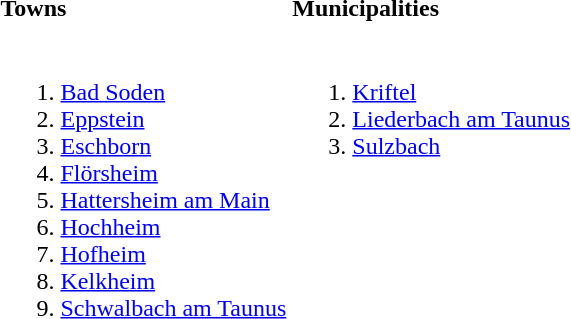<table>
<tr>
<th align=left width=50%>Towns</th>
<th align=left width=50%>Municipalities</th>
</tr>
<tr valign=top>
<td><br><ol><li><a href='#'>Bad Soden</a></li><li><a href='#'>Eppstein</a></li><li><a href='#'>Eschborn</a></li><li><a href='#'>Flörsheim</a></li><li><a href='#'>Hattersheim am Main</a></li><li><a href='#'>Hochheim</a></li><li><a href='#'>Hofheim</a></li><li><a href='#'>Kelkheim</a></li><li><a href='#'>Schwalbach am Taunus</a></li></ol></td>
<td><br><ol><li><a href='#'>Kriftel</a></li><li><a href='#'>Liederbach am Taunus</a></li><li><a href='#'>Sulzbach</a></li></ol></td>
</tr>
</table>
